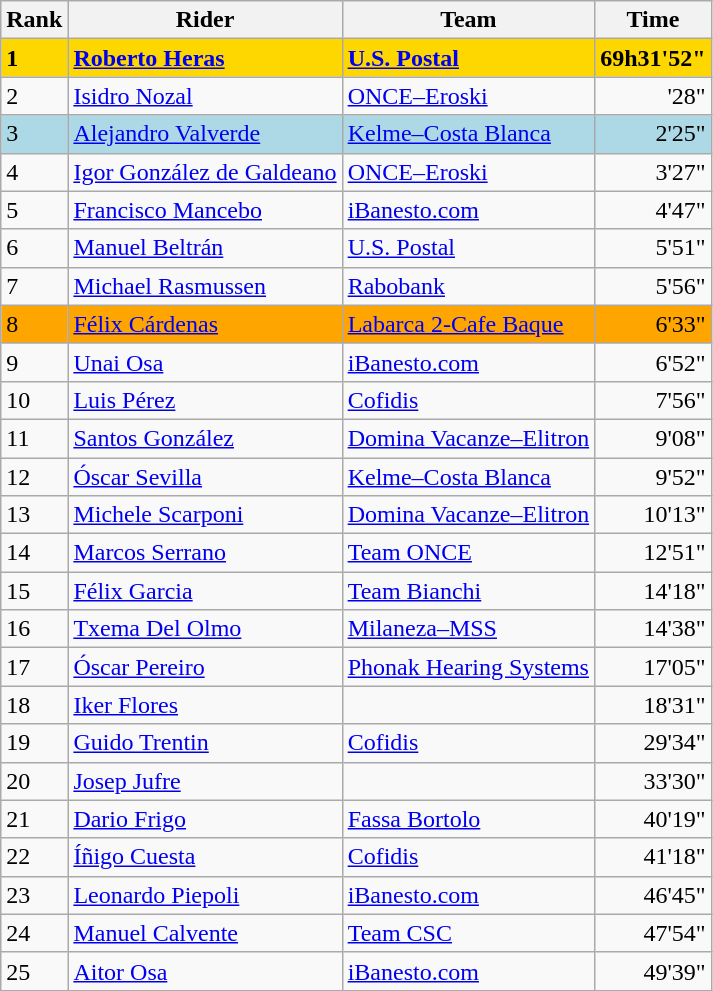<table class="wikitable">
<tr>
<th>Rank</th>
<th>Rider</th>
<th>Team</th>
<th>Time</th>
</tr>
<tr bgcolor=gold>
<td><strong>1</strong></td>
<td> <strong><a href='#'>Roberto Heras</a></strong></td>
<td><strong><a href='#'>U.S. Postal</a>  </strong></td>
<td align="right"><strong>69h31'52"</strong></td>
</tr>
<tr>
<td>2</td>
<td> <a href='#'>Isidro Nozal</a></td>
<td><a href='#'>ONCE–Eroski</a></td>
<td align="right">'28"</td>
</tr>
<tr bgcolor=lightblue>
<td>3</td>
<td> <a href='#'>Alejandro Valverde</a></td>
<td><a href='#'>Kelme–Costa Blanca</a></td>
<td align=right>2'25"</td>
</tr>
<tr>
<td>4</td>
<td> <a href='#'>Igor González de Galdeano</a></td>
<td><a href='#'>ONCE–Eroski</a></td>
<td align="right">3'27"</td>
</tr>
<tr>
<td>5</td>
<td> <a href='#'>Francisco Mancebo</a></td>
<td><a href='#'>iBanesto.com</a></td>
<td align=right>4'47"</td>
</tr>
<tr>
<td>6</td>
<td> <a href='#'>Manuel Beltrán</a></td>
<td><a href='#'>U.S. Postal</a></td>
<td align=right>5'51"</td>
</tr>
<tr>
<td>7</td>
<td> <a href='#'>Michael Rasmussen</a></td>
<td><a href='#'>Rabobank</a></td>
<td align=right>5'56"</td>
</tr>
<tr bgcolor=orange>
<td>8</td>
<td> <a href='#'>Félix Cárdenas</a></td>
<td><a href='#'>Labarca 2-Cafe Baque</a></td>
<td align="right">6'33"</td>
</tr>
<tr>
<td>9</td>
<td> <a href='#'>Unai Osa</a></td>
<td><a href='#'>iBanesto.com</a></td>
<td align="right">6'52"</td>
</tr>
<tr>
<td>10</td>
<td> <a href='#'>Luis Pérez</a></td>
<td><a href='#'>Cofidis</a></td>
<td align="right">7'56"</td>
</tr>
<tr>
<td>11</td>
<td> <a href='#'>Santos González</a></td>
<td><a href='#'>Domina Vacanze–Elitron</a></td>
<td align="right">9'08"</td>
</tr>
<tr>
<td>12</td>
<td> <a href='#'>Óscar Sevilla</a></td>
<td><a href='#'>Kelme–Costa Blanca</a></td>
<td align="right">9'52"</td>
</tr>
<tr>
<td>13</td>
<td> <a href='#'>Michele Scarponi</a></td>
<td><a href='#'>Domina Vacanze–Elitron</a></td>
<td align=right>10'13"</td>
</tr>
<tr>
<td>14</td>
<td> <a href='#'>Marcos Serrano</a></td>
<td><a href='#'>Team ONCE</a></td>
<td align="right">12'51"</td>
</tr>
<tr>
<td>15</td>
<td> <a href='#'>Félix Garcia</a></td>
<td><a href='#'>Team Bianchi</a></td>
<td align=right>14'18"</td>
</tr>
<tr>
<td>16</td>
<td> <a href='#'>Txema Del Olmo</a></td>
<td><a href='#'>Milaneza–MSS</a></td>
<td align=right>14'38"</td>
</tr>
<tr>
<td>17</td>
<td> <a href='#'>Óscar Pereiro</a></td>
<td><a href='#'>Phonak Hearing Systems</a></td>
<td align=right>17'05"</td>
</tr>
<tr>
<td>18</td>
<td> <a href='#'>Iker Flores</a></td>
<td></td>
<td align=right>18'31"</td>
</tr>
<tr>
<td>19</td>
<td> <a href='#'>Guido Trentin</a></td>
<td><a href='#'>Cofidis</a></td>
<td align="right">29'34"</td>
</tr>
<tr>
<td>20</td>
<td> <a href='#'>Josep Jufre</a></td>
<td></td>
<td align="right">33'30"</td>
</tr>
<tr>
<td>21</td>
<td> <a href='#'>Dario Frigo</a></td>
<td><a href='#'>Fassa Bortolo</a></td>
<td align=right>40'19"</td>
</tr>
<tr>
<td>22</td>
<td> <a href='#'>Íñigo Cuesta</a></td>
<td><a href='#'>Cofidis</a></td>
<td align=right>41'18"</td>
</tr>
<tr>
<td>23</td>
<td> <a href='#'>Leonardo Piepoli</a></td>
<td><a href='#'>iBanesto.com</a></td>
<td align=right>46'45"</td>
</tr>
<tr>
<td>24</td>
<td> <a href='#'>Manuel Calvente</a></td>
<td><a href='#'>Team CSC</a></td>
<td align="right">47'54"</td>
</tr>
<tr>
<td>25</td>
<td> <a href='#'>Aitor Osa</a></td>
<td><a href='#'>iBanesto.com</a></td>
<td align="right">49'39"</td>
</tr>
</table>
